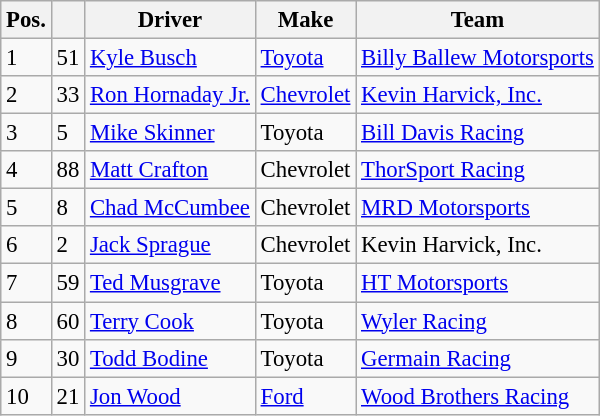<table class="wikitable" style="font-size: 95%;">
<tr>
<th>Pos.</th>
<th></th>
<th>Driver</th>
<th>Make</th>
<th>Team</th>
</tr>
<tr>
<td>1</td>
<td>51</td>
<td><a href='#'>Kyle Busch</a></td>
<td><a href='#'>Toyota</a></td>
<td><a href='#'>Billy Ballew Motorsports</a></td>
</tr>
<tr>
<td>2</td>
<td>33</td>
<td><a href='#'>Ron Hornaday Jr.</a></td>
<td><a href='#'>Chevrolet</a></td>
<td><a href='#'>Kevin Harvick, Inc.</a></td>
</tr>
<tr>
<td>3</td>
<td>5</td>
<td><a href='#'>Mike Skinner</a></td>
<td>Toyota</td>
<td><a href='#'>Bill Davis Racing</a></td>
</tr>
<tr>
<td>4</td>
<td>88</td>
<td><a href='#'>Matt Crafton</a></td>
<td>Chevrolet</td>
<td><a href='#'>ThorSport Racing</a></td>
</tr>
<tr>
<td>5</td>
<td>8</td>
<td><a href='#'>Chad McCumbee</a></td>
<td>Chevrolet</td>
<td><a href='#'>MRD Motorsports</a></td>
</tr>
<tr>
<td>6</td>
<td>2</td>
<td><a href='#'>Jack Sprague</a></td>
<td>Chevrolet</td>
<td>Kevin Harvick, Inc.</td>
</tr>
<tr>
<td>7</td>
<td>59</td>
<td><a href='#'>Ted Musgrave</a></td>
<td>Toyota</td>
<td><a href='#'>HT Motorsports</a></td>
</tr>
<tr>
<td>8</td>
<td>60</td>
<td><a href='#'>Terry Cook</a></td>
<td>Toyota</td>
<td><a href='#'>Wyler Racing</a></td>
</tr>
<tr>
<td>9</td>
<td>30</td>
<td><a href='#'>Todd Bodine</a></td>
<td>Toyota</td>
<td><a href='#'>Germain Racing</a></td>
</tr>
<tr>
<td>10</td>
<td>21</td>
<td><a href='#'>Jon Wood</a></td>
<td><a href='#'>Ford</a></td>
<td><a href='#'>Wood Brothers Racing</a></td>
</tr>
</table>
